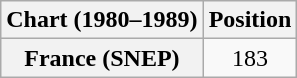<table class="wikitable plainrowheaders" style="text-align:center">
<tr>
<th scope="col">Chart (1980–1989)</th>
<th scope="col">Position</th>
</tr>
<tr>
<th scope="row">France (SNEP)</th>
<td>183</td>
</tr>
</table>
